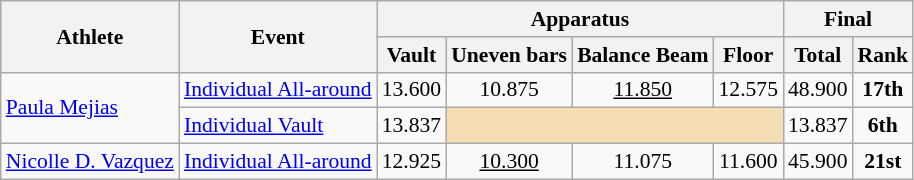<table class="wikitable" style="font-size:90%">
<tr>
<th rowspan="2">Athlete</th>
<th rowspan="2">Event</th>
<th colspan = "4">Apparatus</th>
<th colspan = "2">Final</th>
</tr>
<tr>
<th>Vault</th>
<th>Uneven bars</th>
<th>Balance Beam</th>
<th>Floor</th>
<th>Total</th>
<th>Rank</th>
</tr>
<tr>
<td rowspan=2><a href='#'>Paula Mejias</a></td>
<td><a href='#'>Individual All-around</a></td>
<td align=center>13.600</td>
<td align=center>10.875</td>
<td align=center><u>11.850</u></td>
<td align=center>12.575</td>
<td align=center>48.900</td>
<td align=center><strong>17th</strong></td>
</tr>
<tr>
<td><a href='#'>Individual Vault</a></td>
<td align=center>13.837</td>
<td align=center colspan=3 bgcolor=wheat></td>
<td align=center>13.837</td>
<td align=center><strong>6th</strong></td>
</tr>
<tr>
<td><a href='#'>Nicolle D. Vazquez</a></td>
<td><a href='#'>Individual All-around</a></td>
<td align=center>12.925</td>
<td align=center><u>10.300</u></td>
<td align=center>11.075</td>
<td align=center>11.600</td>
<td align=center>45.900</td>
<td align=center><strong>21st</strong></td>
</tr>
</table>
